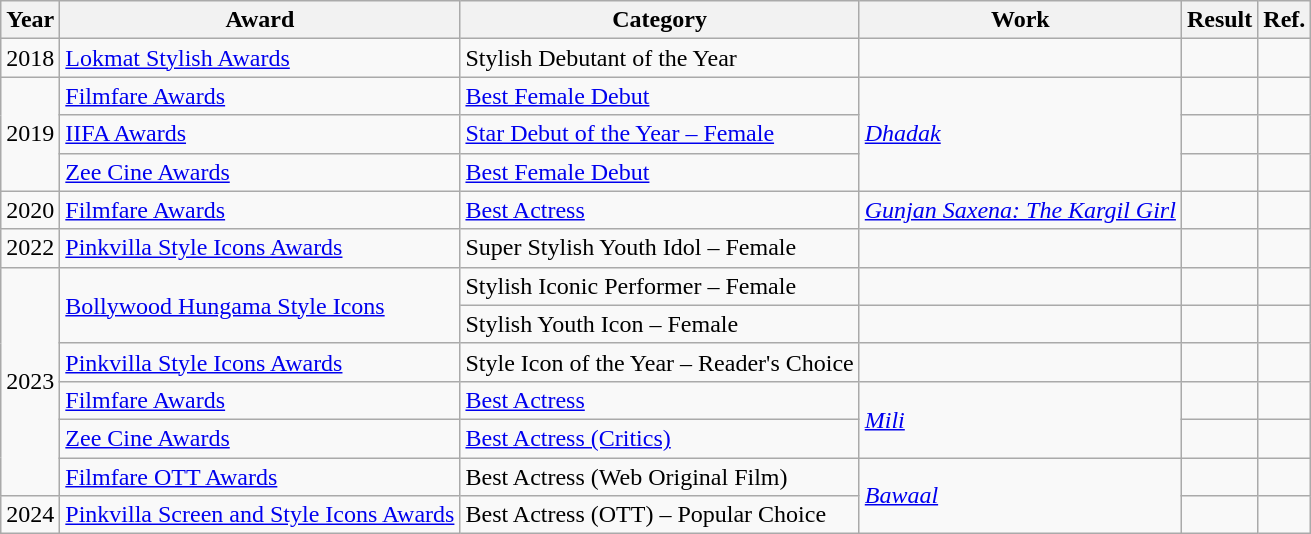<table class="wikitable">
<tr>
<th>Year</th>
<th>Award</th>
<th>Category</th>
<th>Work</th>
<th>Result</th>
<th>Ref.</th>
</tr>
<tr>
<td>2018</td>
<td><a href='#'>Lokmat Stylish Awards</a></td>
<td>Stylish Debutant of the Year</td>
<td></td>
<td></td>
<td></td>
</tr>
<tr>
<td rowspan="3">2019</td>
<td><a href='#'>Filmfare Awards</a></td>
<td><a href='#'>Best Female Debut</a></td>
<td rowspan="3"><em><a href='#'>Dhadak</a></em></td>
<td></td>
<td></td>
</tr>
<tr>
<td><a href='#'>IIFA Awards</a></td>
<td><a href='#'>Star Debut of the Year – Female</a></td>
<td></td>
<td></td>
</tr>
<tr>
<td><a href='#'>Zee Cine Awards</a></td>
<td><a href='#'>Best Female Debut</a></td>
<td></td>
<td></td>
</tr>
<tr>
<td>2020</td>
<td><a href='#'>Filmfare Awards</a></td>
<td><a href='#'>Best Actress</a></td>
<td><em><a href='#'>Gunjan Saxena: The Kargil Girl</a></em></td>
<td></td>
<td></td>
</tr>
<tr>
<td>2022</td>
<td><a href='#'>Pinkvilla Style Icons Awards</a></td>
<td>Super Stylish Youth Idol – Female</td>
<td></td>
<td></td>
<td></td>
</tr>
<tr>
<td rowspan="6">2023</td>
<td rowspan="2"><a href='#'>Bollywood Hungama Style Icons</a></td>
<td>Stylish Iconic Performer – Female</td>
<td></td>
<td></td>
<td></td>
</tr>
<tr>
<td>Stylish Youth Icon – Female</td>
<td></td>
<td></td>
<td></td>
</tr>
<tr>
<td><a href='#'>Pinkvilla Style Icons Awards</a></td>
<td>Style Icon of the Year – Reader's Choice</td>
<td></td>
<td></td>
<td></td>
</tr>
<tr>
<td><a href='#'>Filmfare Awards</a></td>
<td><a href='#'>Best Actress</a></td>
<td rowspan="2"><em><a href='#'>Mili</a></em></td>
<td></td>
<td></td>
</tr>
<tr>
<td><a href='#'>Zee Cine Awards</a></td>
<td><a href='#'>Best Actress (Critics)</a></td>
<td></td>
<td></td>
</tr>
<tr>
<td><a href='#'>Filmfare OTT Awards</a></td>
<td>Best Actress (Web Original Film)</td>
<td rowspan="2"><em><a href='#'>Bawaal</a></em></td>
<td></td>
<td></td>
</tr>
<tr>
<td>2024</td>
<td><a href='#'>Pinkvilla Screen and Style Icons Awards</a></td>
<td>Best Actress (OTT) – Popular Choice</td>
<td></td>
<td></td>
</tr>
</table>
